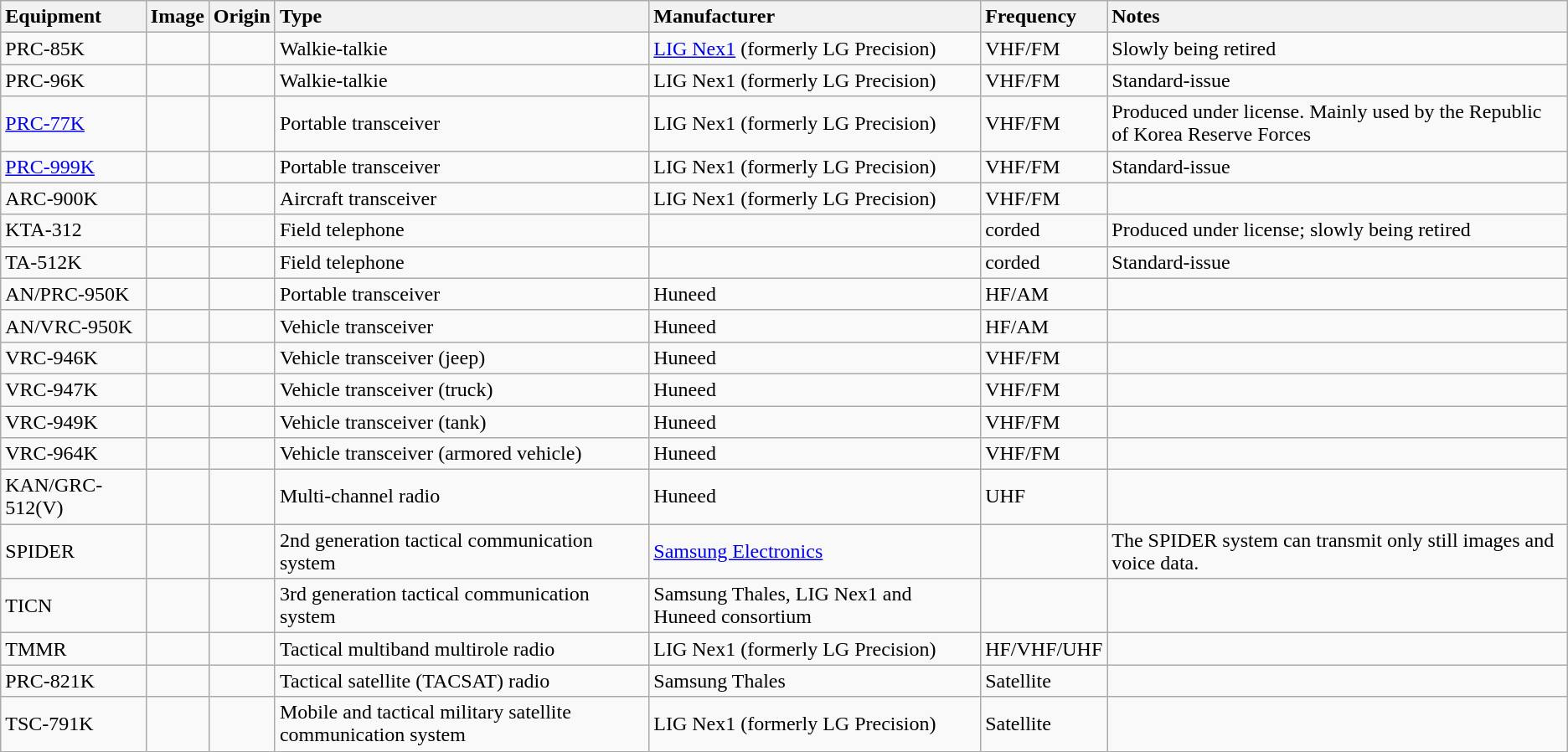<table class="wikitable sortable">
<tr>
<th style="text-align:left;">Equipment</th>
<th>Image</th>
<th>Origin</th>
<th style="text-align:left;">Type</th>
<th style="text-align:left;">Manufacturer</th>
<th style="text-align:left;">Frequency</th>
<th style="text-align:left;">Notes</th>
</tr>
<tr>
<td>PRC-85K</td>
<td></td>
<td></td>
<td>Walkie-talkie</td>
<td><a href='#'>LIG Nex1</a> (formerly LG Precision)</td>
<td>VHF/FM</td>
<td>Slowly being retired</td>
</tr>
<tr>
<td>PRC-96K</td>
<td></td>
<td></td>
<td>Walkie-talkie</td>
<td>LIG Nex1 (formerly LG Precision)</td>
<td>VHF/FM</td>
<td>Standard-issue</td>
</tr>
<tr>
<td><a href='#'>PRC-77K</a></td>
<td></td>
<td><br></td>
<td>Portable transceiver</td>
<td>LIG Nex1 (formerly LG Precision)</td>
<td>VHF/FM</td>
<td>Produced under license. Mainly used by the Republic of Korea Reserve Forces</td>
</tr>
<tr>
<td><a href='#'>PRC-999K</a></td>
<td></td>
<td></td>
<td>Portable transceiver</td>
<td>LIG Nex1 (formerly LG Precision)</td>
<td>VHF/FM</td>
<td>Standard-issue</td>
</tr>
<tr>
<td>ARC-900K</td>
<td></td>
<td></td>
<td>Aircraft transceiver</td>
<td>LIG Nex1 (formerly LG Precision)</td>
<td>VHF/FM</td>
<td></td>
</tr>
<tr>
<td>KTA-312</td>
<td></td>
<td><br></td>
<td>Field telephone</td>
<td></td>
<td>corded</td>
<td>Produced under license; slowly being retired</td>
</tr>
<tr>
<td>TA-512K</td>
<td></td>
<td></td>
<td>Field telephone</td>
<td></td>
<td>corded</td>
<td>Standard-issue</td>
</tr>
<tr>
<td>AN/PRC-950K</td>
<td></td>
<td></td>
<td>Portable transceiver</td>
<td>Huneed</td>
<td>HF/AM</td>
<td></td>
</tr>
<tr>
<td>AN/VRC-950K</td>
<td></td>
<td></td>
<td>Vehicle transceiver</td>
<td>Huneed</td>
<td>HF/AM</td>
<td></td>
</tr>
<tr>
<td>VRC-946K</td>
<td></td>
<td></td>
<td>Vehicle transceiver (jeep)</td>
<td>Huneed</td>
<td>VHF/FM</td>
<td></td>
</tr>
<tr>
<td>VRC-947K</td>
<td></td>
<td></td>
<td>Vehicle transceiver (truck)</td>
<td>Huneed</td>
<td>VHF/FM</td>
<td></td>
</tr>
<tr>
<td>VRC-949K</td>
<td></td>
<td></td>
<td>Vehicle transceiver (tank)</td>
<td>Huneed</td>
<td>VHF/FM</td>
<td></td>
</tr>
<tr>
<td>VRC-964K</td>
<td></td>
<td></td>
<td>Vehicle transceiver (armored vehicle)</td>
<td>Huneed</td>
<td>VHF/FM</td>
<td></td>
</tr>
<tr>
<td>KAN/GRC-512(V)</td>
<td></td>
<td></td>
<td>Multi-channel radio</td>
<td>Huneed</td>
<td>UHF</td>
<td></td>
</tr>
<tr>
<td>SPIDER</td>
<td></td>
<td></td>
<td>2nd generation tactical communication system</td>
<td><a href='#'>Samsung Electronics</a></td>
<td></td>
<td>The SPIDER system can transmit only still images and voice data.</td>
</tr>
<tr>
<td>TICN</td>
<td></td>
<td></td>
<td>3rd generation tactical communication system</td>
<td>Samsung Thales, LIG Nex1 and Huneed consortium</td>
<td></td>
<td></td>
</tr>
<tr>
<td>TMMR</td>
<td></td>
<td></td>
<td>Tactical multiband multirole radio</td>
<td>LIG Nex1 (formerly LG Precision)</td>
<td>HF/VHF/UHF</td>
<td></td>
</tr>
<tr>
<td>PRC-821K</td>
<td></td>
<td></td>
<td>Tactical satellite (TACSAT) radio</td>
<td>Samsung Thales</td>
<td>Satellite</td>
<td></td>
</tr>
<tr>
<td>TSC-791K</td>
<td></td>
<td></td>
<td>Mobile and tactical military satellite communication system</td>
<td>LIG Nex1 (formerly LG Precision)</td>
<td>Satellite</td>
<td></td>
</tr>
</table>
